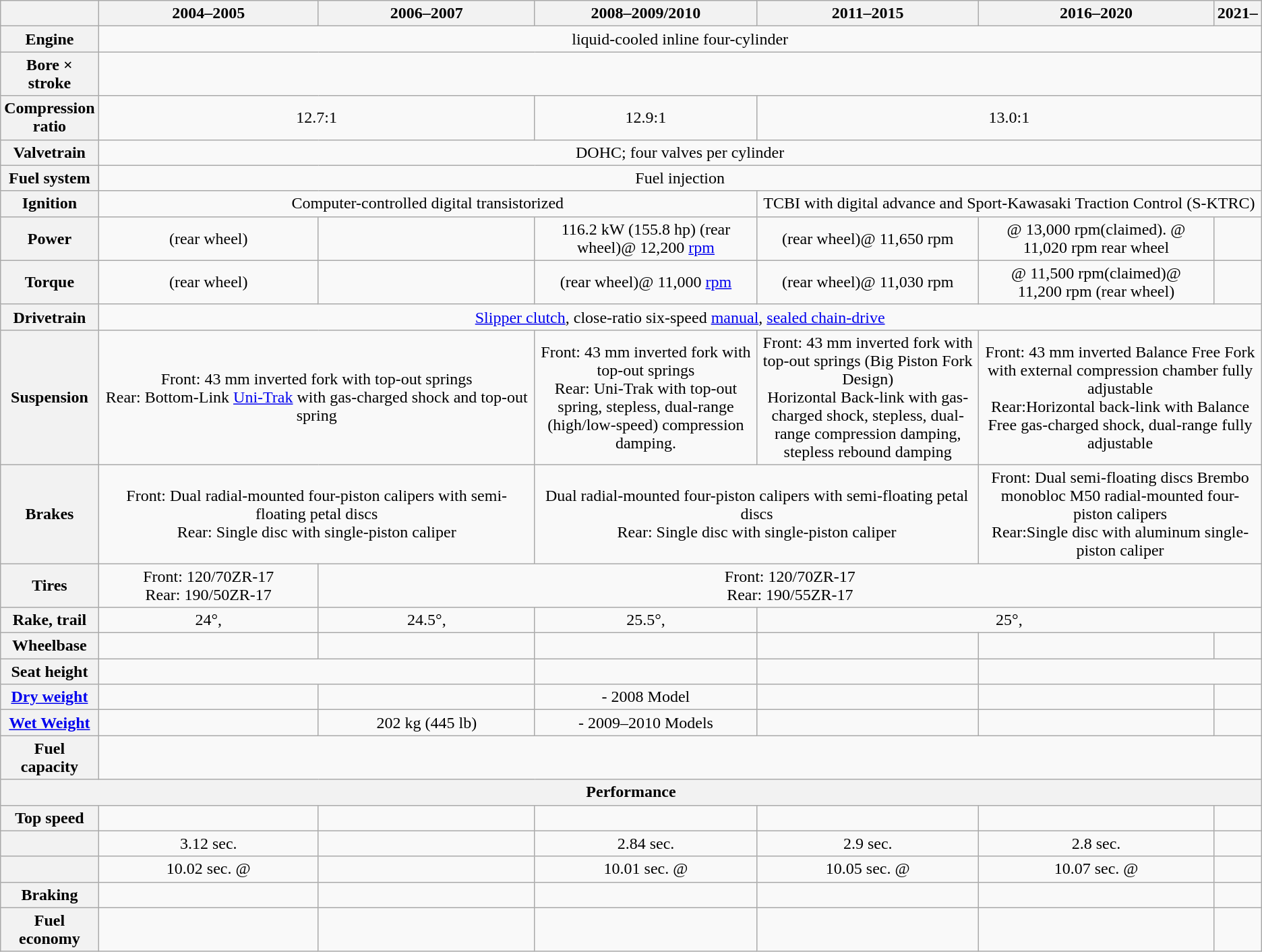<table align="center" class="wikitable" style="text-align:center;">
<tr>
<th></th>
<th width="20%">2004–2005</th>
<th width="20%">2006–2007</th>
<th width="20%">2008–2009/2010</th>
<th width="20%">2011–2015</th>
<th width="20%">2016–2020</th>
<th>2021–</th>
</tr>
<tr>
<th>Engine</th>
<td colspan="6"> liquid-cooled inline four-cylinder</td>
</tr>
<tr>
<th>Bore × stroke</th>
<td colspan="6"></td>
</tr>
<tr>
<th>Compression ratio</th>
<td colspan=2>12.7:1</td>
<td>12.9:1</td>
<td colspan="3">13.0:1</td>
</tr>
<tr>
<th>Valvetrain</th>
<td colspan="6">DOHC; four valves per cylinder</td>
</tr>
<tr>
<th>Fuel system</th>
<td colspan="6">Fuel injection</td>
</tr>
<tr>
<th>Ignition</th>
<td colspan="3">Computer-controlled digital transistorized</td>
<td colspan="3">TCBI with digital advance and Sport-Kawasaki Traction Control (S-KTRC)</td>
</tr>
<tr>
<th>Power</th>
<td> (rear wheel)</td>
<td></td>
<td>116.2 kW (155.8 hp) (rear wheel)@ 12,200 <a href='#'>rpm</a></td>
<td> (rear wheel)@ 11,650 rpm</td>
<td>@ 13,000 rpm(claimed).  @ 11,020 rpm rear wheel</td>
<td></td>
</tr>
<tr>
<th>Torque</th>
<td> (rear wheel)</td>
<td></td>
<td> (rear wheel)@ 11,000 <a href='#'>rpm</a></td>
<td> (rear wheel)@ 11,030 rpm</td>
<td>@ 11,500 rpm(claimed)@ 11,200 rpm (rear wheel)</td>
<td></td>
</tr>
<tr>
<th>Drivetrain</th>
<td colspan="6"><a href='#'>Slipper clutch</a>, close-ratio six-speed <a href='#'>manual</a>, <a href='#'>sealed chain-drive</a></td>
</tr>
<tr>
<th>Suspension</th>
<td colspan="2">Front: 43 mm inverted fork with top-out springs<br>Rear: Bottom-Link <a href='#'>Uni-Trak</a> with gas-charged shock and top-out spring</td>
<td>Front: 43 mm inverted fork with top-out springs<br>Rear: Uni-Trak with top-out spring, stepless, dual-range (high/low-speed) compression damping.</td>
<td>Front: 43 mm inverted fork with top-out springs (Big Piston Fork Design)<br>Horizontal Back-link with gas-charged shock, stepless, dual-range compression damping, stepless rebound damping</td>
<td colspan="2">Front: 43 mm inverted Balance Free Fork with external compression chamber fully adjustable<br>Rear:Horizontal back-link with Balance Free gas-charged shock, dual-range fully adjustable</td>
</tr>
<tr>
<th>Brakes</th>
<td colspan=2>Front: Dual radial-mounted four-piston calipers with semi-floating  petal discs<br>Rear: Single  disc with single-piston caliper</td>
<td colspan=2>Dual radial-mounted four-piston calipers with semi-floating  petal discs<br>Rear: Single  disc with single-piston caliper</td>
<td colspan="2">Front: Dual semi-floating  discs Brembo monobloc M50 radial-mounted four-piston calipers<br>Rear:Single  disc with aluminum single-piston caliper</td>
</tr>
<tr>
<th>Tires</th>
<td colspan="1">Front: 120/70ZR-17<br>Rear: 190/50ZR-17</td>
<td colspan="5">Front: 120/70ZR-17<br>Rear: 190/55ZR-17</td>
</tr>
<tr>
<th>Rake, trail</th>
<td colspan="1">24°, </td>
<td colspan="1">24.5°, </td>
<td colspan="1">25.5°, </td>
<td colspan="3">25°, </td>
</tr>
<tr>
<th>Wheelbase</th>
<td colspan="1"></td>
<td colspan="1"></td>
<td colspan="1"></td>
<td colspan="1"></td>
<td colspan="1"></td>
<td colspan="1"></td>
</tr>
<tr>
<th>Seat height</th>
<td colspan=2></td>
<td></td>
<td></td>
<td colspan="2"></td>
</tr>
<tr>
<th><a href='#'>Dry weight</a></th>
<td></td>
<td></td>
<td> - 2008 Model</td>
<td></td>
<td></td>
<td></td>
</tr>
<tr>
<th><a href='#'>Wet Weight</a></th>
<td></td>
<td>202 kg (445 lb)</td>
<td> - 2009–2010 Models</td>
<td></td>
<td></td>
<td></td>
</tr>
<tr>
<th>Fuel capacity</th>
<td colspan="6"></td>
</tr>
<tr>
<th colspan="7">Performance</th>
</tr>
<tr>
<th>Top speed</th>
<td></td>
<td></td>
<td></td>
<td></td>
<td></td>
<td></td>
</tr>
<tr>
<th></th>
<td>3.12 sec.</td>
<td></td>
<td>2.84 sec.</td>
<td>2.9 sec.</td>
<td>2.8 sec.</td>
<td></td>
</tr>
<tr>
<th></th>
<td>10.02 sec. @ </td>
<td></td>
<td>10.01 sec. @ </td>
<td>10.05 sec. @ </td>
<td>10.07 sec. @ </td>
<td></td>
</tr>
<tr>
<th>Braking </th>
<td></td>
<td></td>
<td></td>
<td></td>
<td></td>
<td></td>
</tr>
<tr>
<th>Fuel economy</th>
<td></td>
<td></td>
<td></td>
<td></td>
<td></td>
<td></td>
</tr>
</table>
